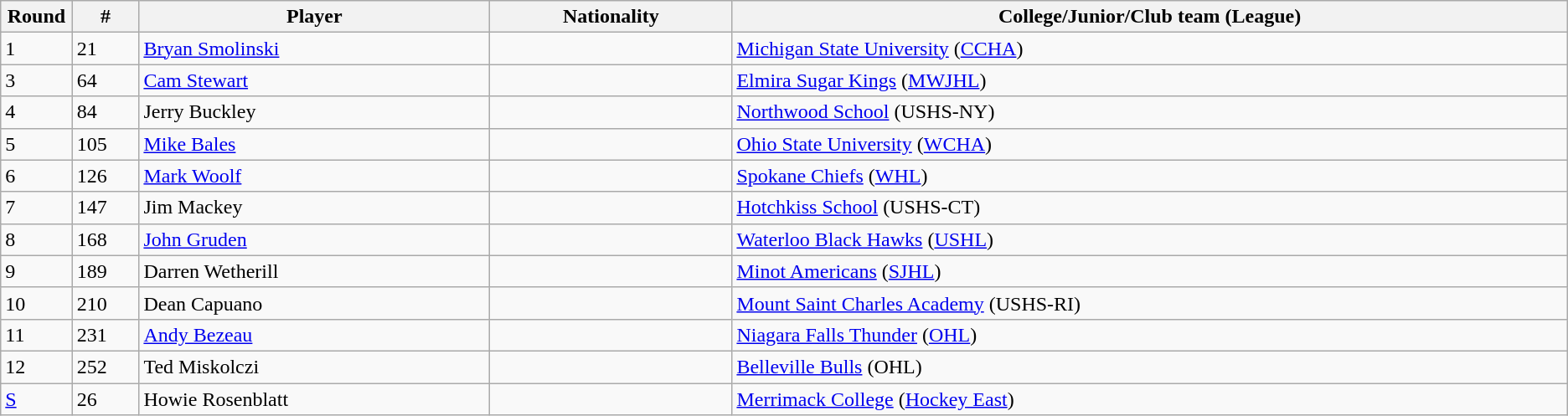<table class="wikitable">
<tr align="center">
<th bgcolor="#DDDDFF" width="4.0%">Round</th>
<th bgcolor="#DDDDFF" width="4.0%">#</th>
<th bgcolor="#DDDDFF" width="21.0%">Player</th>
<th bgcolor="#DDDDFF" width="14.5%">Nationality</th>
<th bgcolor="#DDDDFF" width="50.0%">College/Junior/Club team (League)</th>
</tr>
<tr>
<td>1</td>
<td>21</td>
<td><a href='#'>Bryan Smolinski</a></td>
<td></td>
<td><a href='#'>Michigan State University</a> (<a href='#'>CCHA</a>)</td>
</tr>
<tr>
<td>3</td>
<td>64</td>
<td><a href='#'>Cam Stewart</a></td>
<td></td>
<td><a href='#'>Elmira Sugar Kings</a> (<a href='#'>MWJHL</a>)</td>
</tr>
<tr>
<td>4</td>
<td>84</td>
<td>Jerry Buckley</td>
<td></td>
<td><a href='#'>Northwood School</a> (USHS-NY)</td>
</tr>
<tr>
<td>5</td>
<td>105</td>
<td><a href='#'>Mike Bales</a></td>
<td></td>
<td><a href='#'>Ohio State University</a> (<a href='#'>WCHA</a>)</td>
</tr>
<tr>
<td>6</td>
<td>126</td>
<td><a href='#'>Mark Woolf</a></td>
<td></td>
<td><a href='#'>Spokane Chiefs</a> (<a href='#'>WHL</a>)</td>
</tr>
<tr>
<td>7</td>
<td>147</td>
<td>Jim Mackey</td>
<td></td>
<td><a href='#'>Hotchkiss School</a> (USHS-CT)</td>
</tr>
<tr>
<td>8</td>
<td>168</td>
<td><a href='#'>John Gruden</a></td>
<td></td>
<td><a href='#'>Waterloo Black Hawks</a> (<a href='#'>USHL</a>)</td>
</tr>
<tr>
<td>9</td>
<td>189</td>
<td>Darren Wetherill</td>
<td></td>
<td><a href='#'>Minot Americans</a> (<a href='#'>SJHL</a>)</td>
</tr>
<tr>
<td>10</td>
<td>210</td>
<td>Dean Capuano</td>
<td></td>
<td><a href='#'>Mount Saint Charles Academy</a> (USHS-RI)</td>
</tr>
<tr>
<td>11</td>
<td>231</td>
<td><a href='#'>Andy Bezeau</a></td>
<td></td>
<td><a href='#'>Niagara Falls Thunder</a> (<a href='#'>OHL</a>)</td>
</tr>
<tr>
<td>12</td>
<td>252</td>
<td>Ted Miskolczi</td>
<td></td>
<td><a href='#'>Belleville Bulls</a> (OHL)</td>
</tr>
<tr>
<td><a href='#'>S</a></td>
<td>26</td>
<td>Howie Rosenblatt</td>
<td></td>
<td><a href='#'>Merrimack College</a> (<a href='#'>Hockey East</a>)</td>
</tr>
</table>
